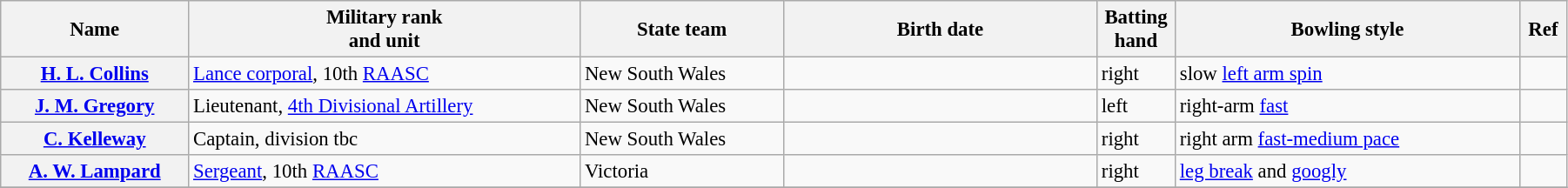<table class="wikitable plainrowheaders" style="font-size:95%; width:95%;">
<tr>
<th scope="col" width="12%">Name</th>
<th scope="col" width="25%">Military rank<br>and unit</th>
<th scope="col" width="13%">State team</th>
<th scope="col" width="20%">Birth date</th>
<th scope="col" width="5%">Batting hand</th>
<th scope="col" width="22%">Bowling style</th>
<th scope="col" width="3%">Ref</th>
</tr>
<tr>
<th scope="row"><a href='#'>H. L. Collins</a></th>
<td><a href='#'>Lance corporal</a>, 10th <a href='#'>RAASC</a></td>
<td>New South Wales</td>
<td></td>
<td>right</td>
<td>slow <a href='#'>left arm spin</a></td>
<td></td>
</tr>
<tr>
<th scope="row"><a href='#'>J. M. Gregory</a></th>
<td>Lieutenant, <a href='#'>4th Divisional Artillery</a></td>
<td>New South Wales</td>
<td></td>
<td>left</td>
<td>right-arm <a href='#'>fast</a></td>
<td></td>
</tr>
<tr>
<th scope="row"><a href='#'>C. Kelleway</a></th>
<td>Captain, division tbc</td>
<td>New South Wales</td>
<td></td>
<td>right</td>
<td>right arm <a href='#'>fast-medium pace</a></td>
<td></td>
</tr>
<tr>
<th scope="row"><a href='#'>A. W. Lampard</a></th>
<td><a href='#'>Sergeant</a>, 10th <a href='#'>RAASC</a></td>
<td>Victoria</td>
<td></td>
<td>right</td>
<td><a href='#'>leg break</a> and <a href='#'>googly</a></td>
<td></td>
</tr>
<tr>
</tr>
</table>
